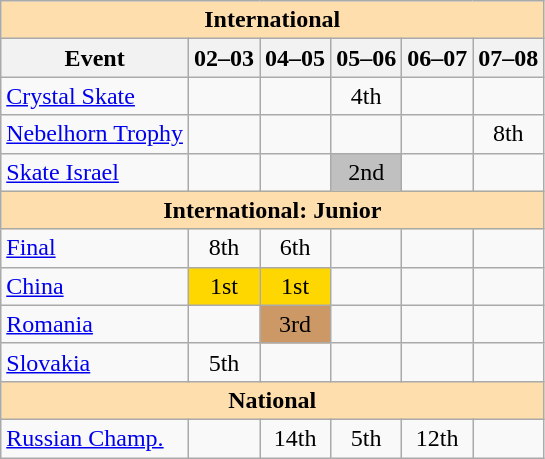<table class="wikitable" style="text-align:center">
<tr>
<th style="background-color: #ffdead; " colspan=6 align=center>International</th>
</tr>
<tr>
<th>Event</th>
<th>02–03</th>
<th>04–05</th>
<th>05–06</th>
<th>06–07</th>
<th>07–08</th>
</tr>
<tr>
<td align=left><a href='#'>Crystal Skate</a></td>
<td></td>
<td></td>
<td>4th</td>
<td></td>
<td></td>
</tr>
<tr>
<td align=left><a href='#'>Nebelhorn Trophy</a></td>
<td></td>
<td></td>
<td></td>
<td></td>
<td>8th</td>
</tr>
<tr>
<td align=left><a href='#'>Skate Israel</a></td>
<td></td>
<td></td>
<td bgcolor=silver>2nd</td>
<td></td>
<td></td>
</tr>
<tr>
<th style="background-color: #ffdead; " colspan=6 align=center>International: Junior</th>
</tr>
<tr>
<td align=left> <a href='#'>Final</a></td>
<td>8th</td>
<td>6th</td>
<td></td>
<td></td>
<td></td>
</tr>
<tr>
<td align=left> <a href='#'>China</a></td>
<td bgcolor=gold>1st</td>
<td bgcolor=gold>1st</td>
<td></td>
<td></td>
<td></td>
</tr>
<tr>
<td align=left> <a href='#'>Romania</a></td>
<td></td>
<td bgcolor=cc9966>3rd</td>
<td></td>
<td></td>
<td></td>
</tr>
<tr>
<td align=left> <a href='#'>Slovakia</a></td>
<td>5th</td>
<td></td>
<td></td>
<td></td>
<td></td>
</tr>
<tr>
<th style="background-color: #ffdead; " colspan=6 align=center>National</th>
</tr>
<tr>
<td align=left><a href='#'>Russian Champ.</a></td>
<td></td>
<td>14th</td>
<td>5th</td>
<td>12th</td>
<td></td>
</tr>
</table>
